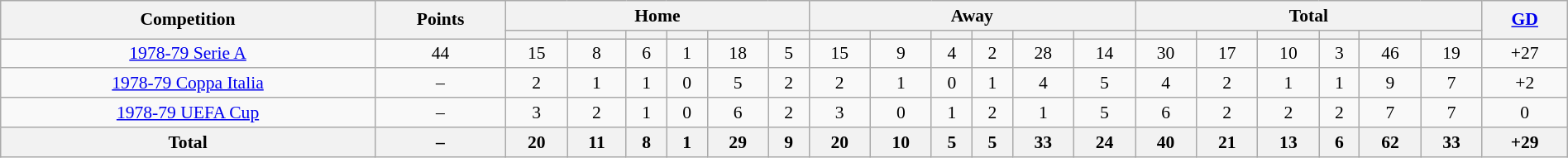<table class="wikitable" style="font-size:90%;width:100%;margin:auto;clear:both;text-align:center;">
<tr>
<th rowspan="2">Competition</th>
<th rowspan="2">Points</th>
<th colspan="6">Home</th>
<th colspan="6">Away</th>
<th colspan="6">Total</th>
<th rowspan="2"><a href='#'>GD</a></th>
</tr>
<tr>
<th></th>
<th></th>
<th></th>
<th></th>
<th></th>
<th></th>
<th></th>
<th></th>
<th></th>
<th></th>
<th></th>
<th></th>
<th></th>
<th></th>
<th></th>
<th></th>
<th></th>
<th></th>
</tr>
<tr>
<td><a href='#'>1978-79 Serie A</a></td>
<td>44</td>
<td>15</td>
<td>8</td>
<td>6</td>
<td>1</td>
<td>18</td>
<td>5</td>
<td>15</td>
<td>9</td>
<td>4</td>
<td>2</td>
<td>28</td>
<td>14</td>
<td>30</td>
<td>17</td>
<td>10</td>
<td>3</td>
<td>46</td>
<td>19</td>
<td>+27</td>
</tr>
<tr>
<td><a href='#'>1978-79 Coppa Italia</a></td>
<td>–</td>
<td>2</td>
<td>1</td>
<td>1</td>
<td>0</td>
<td>5</td>
<td>2</td>
<td>2</td>
<td>1</td>
<td>0</td>
<td>1</td>
<td>4</td>
<td>5</td>
<td>4</td>
<td>2</td>
<td>1</td>
<td>1</td>
<td>9</td>
<td>7</td>
<td>+2</td>
</tr>
<tr>
<td><a href='#'>1978-79 UEFA Cup</a></td>
<td>–</td>
<td>3</td>
<td>2</td>
<td>1</td>
<td>0</td>
<td>6</td>
<td>2</td>
<td>3</td>
<td>0</td>
<td>1</td>
<td>2</td>
<td>1</td>
<td>5</td>
<td>6</td>
<td>2</td>
<td>2</td>
<td>2</td>
<td>7</td>
<td>7</td>
<td>0</td>
</tr>
<tr>
<th>Total</th>
<th>–</th>
<th>20</th>
<th>11</th>
<th>8</th>
<th>1</th>
<th>29</th>
<th>9</th>
<th>20</th>
<th>10</th>
<th>5</th>
<th>5</th>
<th>33</th>
<th>24</th>
<th>40</th>
<th>21</th>
<th>13</th>
<th>6</th>
<th>62</th>
<th>33</th>
<th>+29</th>
</tr>
</table>
